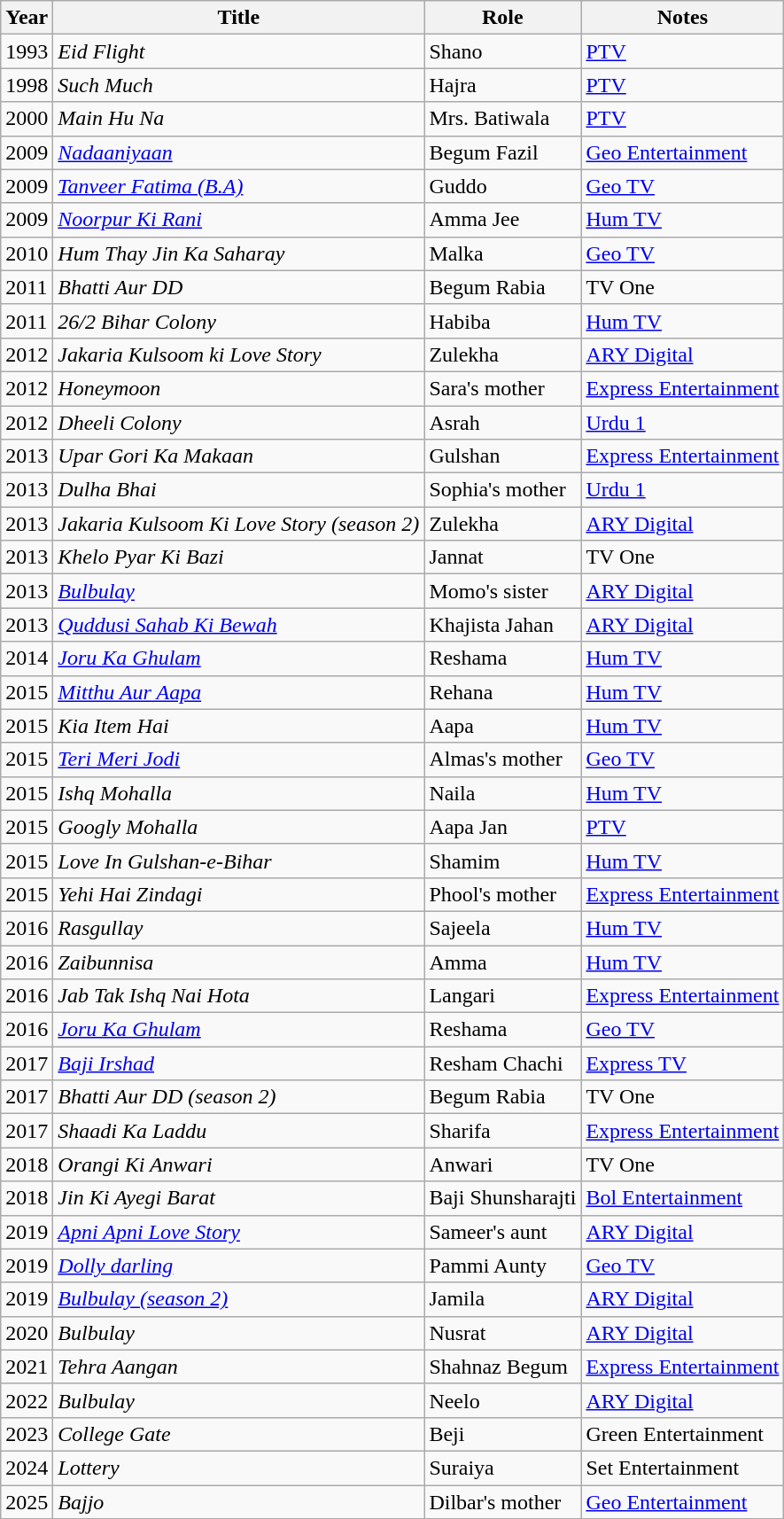<table class="wikitable">
<tr>
<th>Year</th>
<th>Title</th>
<th>Role</th>
<th>Notes</th>
</tr>
<tr>
<td>1993</td>
<td><em>Eid Flight</em></td>
<td>Shano</td>
<td><a href='#'>PTV</a></td>
</tr>
<tr>
<td>1998</td>
<td><em>Such Much</em></td>
<td>Hajra</td>
<td><a href='#'>PTV</a></td>
</tr>
<tr>
<td>2000</td>
<td><em>Main Hu Na</em></td>
<td>Mrs. Batiwala</td>
<td><a href='#'>PTV</a></td>
</tr>
<tr>
<td>2009</td>
<td><em><a href='#'>Nadaaniyaan</a></em></td>
<td>Begum Fazil</td>
<td><a href='#'>Geo Entertainment</a></td>
</tr>
<tr>
<td>2009</td>
<td><em><a href='#'>Tanveer Fatima (B.A)</a></em></td>
<td>Guddo</td>
<td><a href='#'>Geo TV</a></td>
</tr>
<tr>
<td>2009</td>
<td><em><a href='#'>Noorpur Ki Rani</a></em></td>
<td>Amma Jee</td>
<td><a href='#'>Hum TV</a></td>
</tr>
<tr>
<td>2010</td>
<td><em>Hum Thay Jin Ka Saharay</em></td>
<td>Malka</td>
<td><a href='#'>Geo TV</a></td>
</tr>
<tr>
<td>2011</td>
<td><em>Bhatti Aur DD</em></td>
<td>Begum Rabia</td>
<td>TV One</td>
</tr>
<tr>
<td>2011</td>
<td><em>26/2 Bihar Colony</em></td>
<td>Habiba</td>
<td><a href='#'>Hum TV</a></td>
</tr>
<tr>
<td>2012</td>
<td><em>Jakaria Kulsoom ki Love Story</em></td>
<td>Zulekha</td>
<td><a href='#'>ARY Digital</a></td>
</tr>
<tr>
<td>2012</td>
<td><em>Honeymoon</em></td>
<td>Sara's mother</td>
<td><a href='#'>Express Entertainment</a></td>
</tr>
<tr>
<td>2012</td>
<td><em>Dheeli Colony</em></td>
<td>Asrah</td>
<td><a href='#'>Urdu 1</a></td>
</tr>
<tr>
<td>2013</td>
<td><em>Upar Gori Ka Makaan</em></td>
<td>Gulshan</td>
<td><a href='#'>Express Entertainment</a></td>
</tr>
<tr>
<td>2013</td>
<td><em>Dulha Bhai</em></td>
<td>Sophia's mother</td>
<td><a href='#'>Urdu 1</a></td>
</tr>
<tr>
<td>2013</td>
<td><em>Jakaria Kulsoom Ki Love Story (season 2)</em></td>
<td>Zulekha</td>
<td><a href='#'>ARY Digital</a></td>
</tr>
<tr>
<td>2013</td>
<td><em>Khelo Pyar Ki Bazi</em></td>
<td>Jannat</td>
<td>TV One</td>
</tr>
<tr>
<td>2013</td>
<td><em><a href='#'>Bulbulay</a></em></td>
<td>Momo's sister</td>
<td><a href='#'>ARY Digital</a></td>
</tr>
<tr>
<td>2013</td>
<td><em><a href='#'>Quddusi Sahab Ki Bewah</a></em></td>
<td>Khajista Jahan</td>
<td><a href='#'>ARY Digital</a></td>
</tr>
<tr>
<td>2014</td>
<td><em><a href='#'>Joru Ka Ghulam</a></em></td>
<td>Reshama</td>
<td><a href='#'>Hum TV</a></td>
</tr>
<tr>
<td>2015</td>
<td><em><a href='#'>Mitthu Aur Aapa</a></em></td>
<td>Rehana</td>
<td><a href='#'>Hum TV</a></td>
</tr>
<tr>
<td>2015</td>
<td><em>Kia Item Hai</em></td>
<td>Aapa</td>
<td><a href='#'>Hum TV</a></td>
</tr>
<tr>
<td>2015</td>
<td><em><a href='#'>Teri Meri Jodi</a></em></td>
<td>Almas's mother</td>
<td><a href='#'>Geo TV</a></td>
</tr>
<tr>
<td>2015</td>
<td><em>Ishq Mohalla</em></td>
<td>Naila</td>
<td><a href='#'>Hum TV</a></td>
</tr>
<tr>
<td>2015</td>
<td><em>Googly Mohalla</em></td>
<td>Aapa Jan</td>
<td><a href='#'>PTV</a></td>
</tr>
<tr>
<td>2015</td>
<td><em>Love In Gulshan-e-Bihar</em></td>
<td>Shamim</td>
<td><a href='#'>Hum TV</a></td>
</tr>
<tr>
<td>2015</td>
<td><em>Yehi Hai Zindagi</em></td>
<td>Phool's mother</td>
<td><a href='#'>Express Entertainment</a></td>
</tr>
<tr>
<td>2016</td>
<td><em>Rasgullay</em></td>
<td>Sajeela</td>
<td><a href='#'>Hum TV</a></td>
</tr>
<tr>
<td>2016</td>
<td><em>Zaibunnisa</em></td>
<td>Amma</td>
<td><a href='#'>Hum TV</a></td>
</tr>
<tr>
<td>2016</td>
<td><em>Jab Tak Ishq Nai Hota</em></td>
<td>Langari</td>
<td><a href='#'>Express Entertainment</a></td>
</tr>
<tr>
<td>2016</td>
<td><em><a href='#'>Joru Ka Ghulam</a></em></td>
<td>Reshama</td>
<td><a href='#'>Geo TV</a></td>
</tr>
<tr>
<td>2017</td>
<td><em><a href='#'>Baji Irshad</a></em></td>
<td>Resham Chachi</td>
<td><a href='#'>Express TV</a></td>
</tr>
<tr>
<td>2017</td>
<td><em>Bhatti Aur DD (season 2)</em></td>
<td>Begum Rabia</td>
<td>TV One</td>
</tr>
<tr>
<td>2017</td>
<td><em>Shaadi Ka Laddu</em></td>
<td>Sharifa</td>
<td><a href='#'>Express Entertainment</a></td>
</tr>
<tr>
<td>2018</td>
<td><em>Orangi Ki Anwari</em></td>
<td>Anwari</td>
<td>TV One</td>
</tr>
<tr>
<td>2018</td>
<td><em>Jin Ki Ayegi Barat</em></td>
<td>Baji Shunsharajti</td>
<td><a href='#'>Bol Entertainment</a></td>
</tr>
<tr>
<td>2019</td>
<td><em><a href='#'>Apni Apni Love Story</a></em></td>
<td>Sameer's aunt</td>
<td><a href='#'>ARY Digital</a></td>
</tr>
<tr>
<td>2019</td>
<td><em><a href='#'>Dolly darling</a></em></td>
<td>Pammi Aunty</td>
<td><a href='#'>Geo TV</a></td>
</tr>
<tr>
<td>2019</td>
<td><em><a href='#'>Bulbulay (season 2)</a></em></td>
<td>Jamila</td>
<td><a href='#'>ARY Digital</a></td>
</tr>
<tr>
<td>2020</td>
<td><em>Bulbulay</em></td>
<td>Nusrat</td>
<td><a href='#'>ARY Digital</a></td>
</tr>
<tr>
<td>2021</td>
<td><em>Tehra Aangan</em></td>
<td>Shahnaz Begum</td>
<td><a href='#'>Express Entertainment</a></td>
</tr>
<tr>
<td>2022</td>
<td><em>Bulbulay</em></td>
<td>Neelo</td>
<td><a href='#'>ARY Digital</a></td>
</tr>
<tr>
<td>2023</td>
<td><em>College Gate</em></td>
<td>Beji</td>
<td>Green Entertainment</td>
</tr>
<tr>
<td>2024</td>
<td><em>Lottery</em></td>
<td>Suraiya</td>
<td>Set Entertainment</td>
</tr>
<tr>
<td>2025</td>
<td><em>Bajjo</em></td>
<td>Dilbar's mother</td>
<td><a href='#'>Geo Entertainment</a></td>
</tr>
</table>
